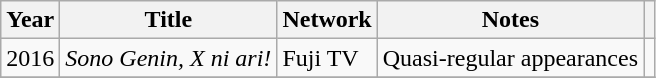<table class="wikitable">
<tr>
<th>Year</th>
<th>Title</th>
<th>Network</th>
<th>Notes</th>
<th></th>
</tr>
<tr>
<td>2016</td>
<td><em>Sono Genin, X ni ari!</em></td>
<td>Fuji TV</td>
<td>Quasi-regular appearances</td>
<td></td>
</tr>
<tr>
</tr>
</table>
